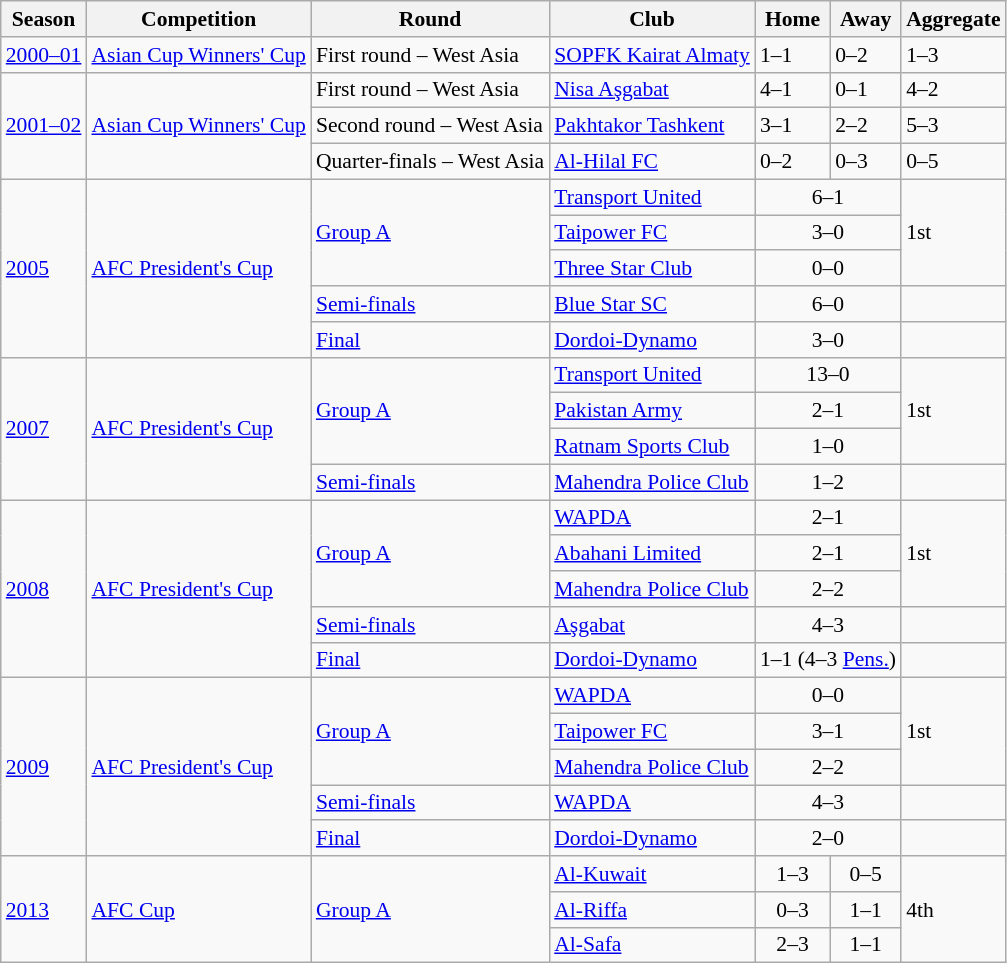<table class="wikitable mw-collapsible mw-collapsed" align=center cellspacing="0" cellpadding="3" style="border:1px solid #AAAAAA;font-size:90%">
<tr>
<th>Season</th>
<th>Competition</th>
<th>Round</th>
<th>Club</th>
<th>Home</th>
<th>Away</th>
<th>Aggregate</th>
</tr>
<tr>
<td><a href='#'>2000–01</a></td>
<td><a href='#'>Asian Cup Winners' Cup</a></td>
<td>First round – West Asia</td>
<td> <a href='#'>SOPFK Kairat Almaty</a></td>
<td>1–1</td>
<td>0–2</td>
<td>1–3</td>
</tr>
<tr>
<td rowspan="3"><a href='#'>2001–02</a></td>
<td rowspan="3"><a href='#'>Asian Cup Winners' Cup</a></td>
<td>First round – West Asia</td>
<td> <a href='#'>Nisa Aşgabat</a></td>
<td>4–1</td>
<td>0–1</td>
<td>4–2</td>
</tr>
<tr>
<td>Second round – West Asia</td>
<td> <a href='#'>Pakhtakor Tashkent</a></td>
<td>3–1</td>
<td>2–2</td>
<td>5–3</td>
</tr>
<tr>
<td>Quarter-finals – West Asia</td>
<td> <a href='#'>Al-Hilal FC</a></td>
<td>0–2</td>
<td>0–3</td>
<td>0–5</td>
</tr>
<tr>
<td rowspan="5"><a href='#'>2005</a></td>
<td rowspan="5"><a href='#'>AFC President's Cup</a></td>
<td rowspan=3><a href='#'>Group A</a></td>
<td> <a href='#'>Transport United</a></td>
<td colspan=2; style="text-align:center;">6–1</td>
<td rowspan=3>1st</td>
</tr>
<tr>
<td> <a href='#'>Taipower FC</a></td>
<td colspan=2; style="text-align:center;">3–0</td>
</tr>
<tr>
<td> <a href='#'>Three Star Club</a></td>
<td colspan=2; style="text-align:center;">0–0</td>
</tr>
<tr>
<td><a href='#'>Semi-finals</a></td>
<td> <a href='#'>Blue Star SC</a></td>
<td colspan=2; style="text-align:center;">6–0</td>
<td style="text-align:center;"></td>
</tr>
<tr>
<td><a href='#'>Final</a></td>
<td> <a href='#'>Dordoi-Dynamo</a></td>
<td colspan=2; style="text-align:center;">3–0</td>
<td style="text-align:center;"></td>
</tr>
<tr>
<td rowspan="4"><a href='#'>2007</a></td>
<td rowspan="4"><a href='#'>AFC President's Cup</a></td>
<td rowspan=3><a href='#'>Group A</a></td>
<td> <a href='#'>Transport United</a></td>
<td colspan=2; style="text-align:center;">13–0</td>
<td rowspan=3>1st</td>
</tr>
<tr>
<td> <a href='#'>Pakistan Army</a></td>
<td colspan=2; style="text-align:center;">2–1</td>
</tr>
<tr>
<td> <a href='#'>Ratnam Sports Club</a></td>
<td colspan=2; style="text-align:center;">1–0</td>
</tr>
<tr>
<td><a href='#'>Semi-finals</a></td>
<td> <a href='#'>Mahendra Police Club</a></td>
<td colspan=2; style="text-align:center;">1–2</td>
<td style="text-align:center;"></td>
</tr>
<tr>
<td rowspan="5"><a href='#'>2008</a></td>
<td rowspan="5"><a href='#'>AFC President's Cup</a></td>
<td rowspan=3><a href='#'>Group A</a></td>
<td> <a href='#'>WAPDA</a></td>
<td colspan=2; style="text-align:center;">2–1</td>
<td rowspan=3>1st</td>
</tr>
<tr>
<td> <a href='#'>Abahani Limited</a></td>
<td colspan=2; style="text-align:center;">2–1</td>
</tr>
<tr>
<td> <a href='#'>Mahendra Police Club</a></td>
<td colspan=2; style="text-align:center;">2–2</td>
</tr>
<tr>
<td><a href='#'>Semi-finals</a></td>
<td> <a href='#'>Aşgabat</a></td>
<td colspan=2; style="text-align:center;">4–3 </td>
<td style="text-align:center;"></td>
</tr>
<tr>
<td><a href='#'>Final</a></td>
<td> <a href='#'>Dordoi-Dynamo</a></td>
<td colspan=2; style="text-align:center;">1–1 (4–3 <a href='#'>Pens.</a>)</td>
<td style="text-align:center;"></td>
</tr>
<tr>
<td rowspan="5"><a href='#'>2009</a></td>
<td rowspan="5"><a href='#'>AFC President's Cup</a></td>
<td rowspan=3><a href='#'>Group A</a></td>
<td> <a href='#'>WAPDA</a></td>
<td colspan=2; style="text-align:center;">0–0</td>
<td rowspan=3>1st</td>
</tr>
<tr>
<td> <a href='#'>Taipower FC</a></td>
<td colspan=2; style="text-align:center;">3–1</td>
</tr>
<tr>
<td> <a href='#'>Mahendra Police Club</a></td>
<td colspan=2; style="text-align:center;">2–2</td>
</tr>
<tr>
<td><a href='#'>Semi-finals</a></td>
<td> <a href='#'>WAPDA</a></td>
<td colspan=2; style="text-align:center;">4–3 </td>
<td style="text-align:center;"></td>
</tr>
<tr>
<td><a href='#'>Final</a></td>
<td> <a href='#'>Dordoi-Dynamo</a></td>
<td colspan=2; style="text-align:center;">2–0</td>
<td style="text-align:center;"></td>
</tr>
<tr>
<td rowspan="3"><a href='#'>2013</a></td>
<td rowspan="3"><a href='#'>AFC Cup</a></td>
<td rowspan=3><a href='#'>Group A</a></td>
<td> <a href='#'>Al-Kuwait</a></td>
<td style="text-align:center;">1–3</td>
<td style="text-align:center;">0–5</td>
<td rowspan=3>4th</td>
</tr>
<tr>
<td> <a href='#'>Al-Riffa</a></td>
<td style="text-align:center;">0–3</td>
<td style="text-align:center;">1–1</td>
</tr>
<tr>
<td> <a href='#'>Al-Safa</a></td>
<td style="text-align:center;">2–3</td>
<td style="text-align:center;">1–1</td>
</tr>
</table>
